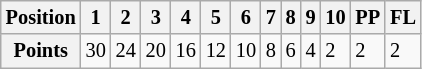<table class="wikitable" style="font-size:85%">
<tr valign="top">
<th>Position</th>
<th>1</th>
<th>2</th>
<th>3</th>
<th>4</th>
<th>5</th>
<th>6</th>
<th>7</th>
<th>8</th>
<th>9</th>
<th>10</th>
<th>PP</th>
<th>FL</th>
</tr>
<tr>
<th>Points</th>
<td>30</td>
<td>24</td>
<td>20</td>
<td>16</td>
<td>12</td>
<td>10</td>
<td>8</td>
<td>6</td>
<td>4</td>
<td>2</td>
<td>2</td>
<td>2</td>
</tr>
</table>
